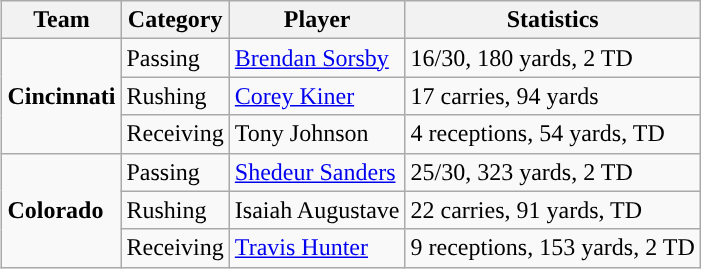<table class="wikitable" style="float: right;">
<tr>
<th>Team</th>
<th>Category</th>
<th>Player</th>
<th>Statistics</th>
</tr>
<tr>
<td rowspan=3><strong>Cincinnati</strong></td>
<td>Passing</td>
<td><a href='#'>Brendan Sorsby</a></td>
<td>16/30, 180 yards, 2 TD</td>
</tr>
<tr>
<td>Rushing</td>
<td><a href='#'>Corey Kiner</a></td>
<td>17 carries, 94 yards</td>
</tr>
<tr>
<td>Receiving</td>
<td>Tony Johnson</td>
<td>4 receptions, 54 yards, TD</td>
</tr>
<tr>
<td rowspan=3><strong>Colorado</strong></td>
<td>Passing</td>
<td><a href='#'>Shedeur Sanders</a></td>
<td>25/30, 323 yards, 2 TD</td>
</tr>
<tr>
<td>Rushing</td>
<td>Isaiah Augustave</td>
<td>22 carries, 91 yards, TD</td>
</tr>
<tr>
<td>Receiving</td>
<td><a href='#'>Travis Hunter</a></td>
<td>9 receptions, 153 yards, 2 TD</td>
</tr>
</table>
